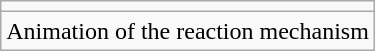<table class="wikitable">
<tr>
<td></td>
</tr>
<tr>
<td>Animation of the reaction mechanism</td>
</tr>
</table>
